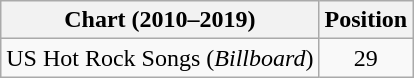<table class="wikitable">
<tr>
<th>Chart (2010–2019)</th>
<th>Position</th>
</tr>
<tr>
<td>US Hot Rock Songs (<em>Billboard</em>)</td>
<td align="center">29</td>
</tr>
</table>
